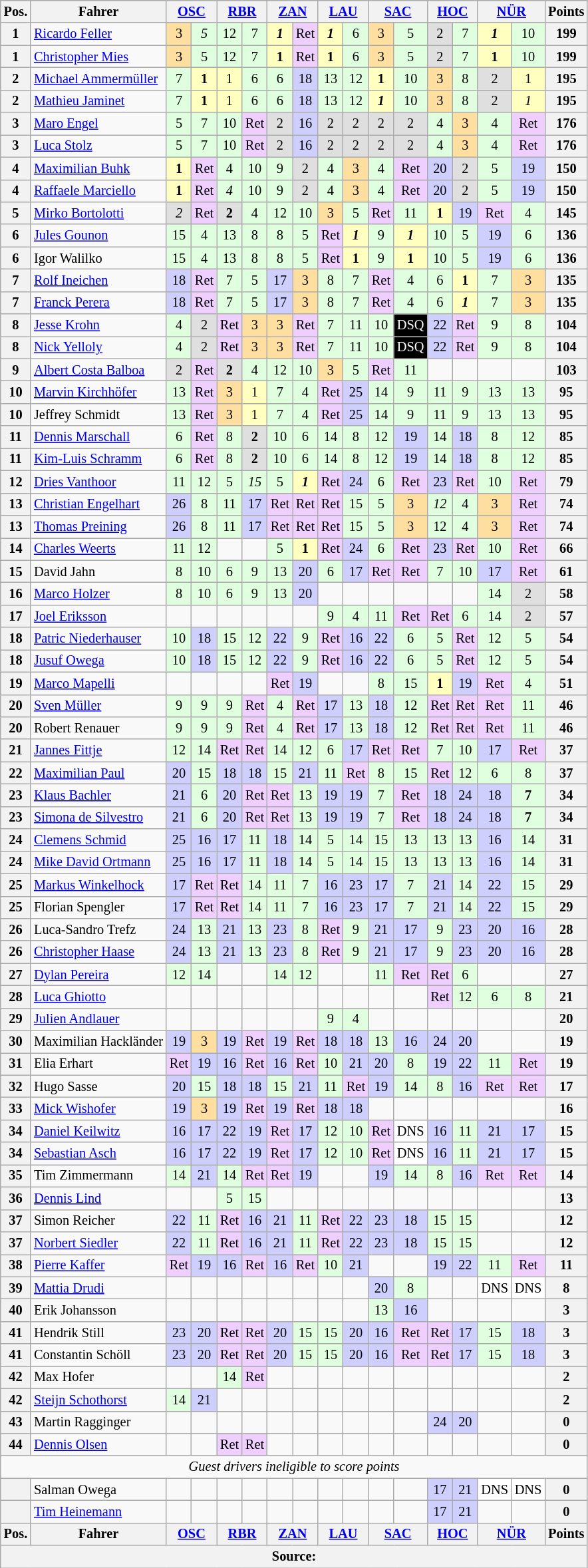<table class="wikitable" style="font-size:85%; text-align:center">
<tr>
<th valign="middle">Pos.</th>
<th valign="middle">Fahrer</th>
<th colspan="2"><a href='#'>OSC</a><br></th>
<th colspan="2"><a href='#'>RBR</a><br></th>
<th colspan="2"><a href='#'>ZAN</a><br></th>
<th colspan="2"><a href='#'>LAU</a><br></th>
<th colspan="2"><a href='#'>SAC</a><br></th>
<th colspan="2"><a href='#'>HOC</a><br></th>
<th colspan="2"><a href='#'>NÜR</a><br></th>
<th valign="middle">Points</th>
</tr>
<tr>
<th>1</th>
<td align="left"> <a href='#'>Ricardo Feller</a></td>
<td style="background:#FFDF9F">3</td>
<td style="background:#DFFFDF"><em>5</em></td>
<td style="background:#DFFFDF">12</td>
<td style="background:#DFFFDF">7</td>
<td style="background:#FFFFBF"><strong><em>1</em></strong></td>
<td style="background:#EFCFFF">Ret</td>
<td style="background:#FFFFBF"><strong><em>1</em></strong></td>
<td style="background:#DFFFDF">6</td>
<td style="background:#FFDF9F">3</td>
<td style="background:#DFFFDF">5</td>
<td style="background:#DFDFDF">2</td>
<td style="background:#DFFFDF">7</td>
<td style="background:#FFFFBF"><strong><em>1</em></strong></td>
<td style="background:#DFFFDF">10</td>
<th>199</th>
</tr>
<tr>
<th>1</th>
<td align="left"> <a href='#'>Christopher Mies</a></td>
<td style="background:#FFDF9F">3</td>
<td style="background:#DFFFDF">5</td>
<td style="background:#DFFFDF">12</td>
<td style="background:#DFFFDF">7</td>
<td style="background:#FFFFBF"><strong>1</strong></td>
<td style="background:#EFCFFF">Ret</td>
<td style="background:#FFFFBF"><strong>1</strong></td>
<td style="background:#DFFFDF">6</td>
<td style="background:#FFDF9F">3</td>
<td style="background:#DFFFDF">5</td>
<td style="background:#DFDFDF">2</td>
<td style="background:#DFFFDF">7</td>
<td style="background:#FFFFBF"><strong>1</strong></td>
<td style="background:#DFFFDF">10</td>
<th>199</th>
</tr>
<tr>
<th>2</th>
<td align="left"> <a href='#'>Michael Ammermüller</a></td>
<td style="background:#DFFFDF">7</td>
<td style="background:#FFFFBF"><strong>1</strong></td>
<td style="background:#FFFFBF">1</td>
<td style="background:#DFFFDF">6</td>
<td style="background:#DFFFDF">6</td>
<td style="background:#CFCFFF">18</td>
<td style="background:#DFFFDF">13</td>
<td style="background:#DFFFDF">12</td>
<td style="background:#FFFFBF"><strong>1</strong></td>
<td style="background:#DFFFDF">10</td>
<td style="background:#FFDF9F">3</td>
<td style="background:#DFFFDF">8</td>
<td style="background:#DFDFDF">2</td>
<td style="background:#FFFFBF">1</td>
<th>195</th>
</tr>
<tr>
<th>2</th>
<td align="left"> <a href='#'>Mathieu Jaminet</a></td>
<td style="background:#DFFFDF">7</td>
<td style="background:#FFFFBF"><strong>1</strong></td>
<td style="background:#FFFFBF">1</td>
<td style="background:#DFFFDF">6</td>
<td style="background:#DFFFDF">6</td>
<td style="background:#CFCFFF">18</td>
<td style="background:#DFFFDF">13</td>
<td style="background:#DFFFDF">12</td>
<td style="background:#FFFFBF"><strong><em>1</em></strong></td>
<td style="background:#DFFFDF">10</td>
<td style="background:#FFDF9F">3</td>
<td style="background:#DFFFDF">8</td>
<td style="background:#DFDFDF">2</td>
<td style="background:#FFFFBF"><em>1</em></td>
<th>195</th>
</tr>
<tr>
<th>3</th>
<td align="left"> <a href='#'>Maro Engel</a></td>
<td style="background:#DFFFDF">5</td>
<td style="background:#DFFFDF">7</td>
<td style="background:#DFFFDF">10</td>
<td style="background:#EFCFFF">Ret</td>
<td style="background:#DFDFDF">2</td>
<td style="background:#CFCFFF">16</td>
<td style="background:#DFDFDF">2</td>
<td style="background:#DFDFDF">2</td>
<td style="background:#DFDFDF">2</td>
<td style="background:#DFDFDF">2</td>
<td style="background:#DFFFDF">4</td>
<td style="background:#FFDF9F">3</td>
<td style="background:#DFFFDF">4</td>
<td style="background:#EFCFFF">Ret</td>
<th>176</th>
</tr>
<tr>
<th>3</th>
<td align="left"> <a href='#'>Luca Stolz</a></td>
<td style="background:#DFFFDF">5</td>
<td style="background:#DFFFDF">7</td>
<td style="background:#DFFFDF">10</td>
<td style="background:#EFCFFF">Ret</td>
<td style="background:#DFDFDF">2</td>
<td style="background:#CFCFFF">16</td>
<td style="background:#DFDFDF">2</td>
<td style="background:#DFDFDF">2</td>
<td style="background:#DFDFDF">2</td>
<td style="background:#DFDFDF">2</td>
<td style="background:#DFFFDF">4</td>
<td style="background:#FFDF9F">3</td>
<td style="background:#DFFFDF">4</td>
<td style="background:#EFCFFF">Ret</td>
<th>176</th>
</tr>
<tr>
<th>4</th>
<td align="left"> <a href='#'>Maximilian Buhk</a></td>
<td style="background:#FFFFBF"><strong>1</strong></td>
<td style="background:#EFCFFF">Ret</td>
<td style="background:#DFFFDF">4</td>
<td style="background:#DFFFDF">10</td>
<td style="background:#DFFFDF">9</td>
<td style="background:#DFDFDF">2</td>
<td style="background:#DFFFDF">4</td>
<td style="background:#FFDF9F">3</td>
<td style="background:#DFFFDF">4</td>
<td style="background:#EFCFFF">Ret</td>
<td style="background:#CFCFFF">20</td>
<td style="background:#DFDFDF">2</td>
<td style="background:#DFFFDF">5</td>
<td style="background:#CFCFFF">19</td>
<th>150</th>
</tr>
<tr>
<th>4</th>
<td align="left"> <a href='#'>Raffaele Marciello</a></td>
<td style="background:#FFFFBF"><strong>1</strong></td>
<td style="background:#EFCFFF">Ret</td>
<td style="background:#DFFFDF"><em>4</em></td>
<td style="background:#DFFFDF">10</td>
<td style="background:#DFFFDF">9</td>
<td style="background:#DFDFDF">2</td>
<td style="background:#DFFFDF">4</td>
<td style="background:#FFDF9F">3</td>
<td style="background:#DFFFDF">4</td>
<td style="background:#EFCFFF">Ret</td>
<td style="background:#CFCFFF">20</td>
<td style="background:#DFDFDF">2</td>
<td style="background:#DFFFDF">5</td>
<td style="background:#CFCFFF">19</td>
<th>150</th>
</tr>
<tr>
<th>5</th>
<td align="left"> <a href='#'>Mirko Bortolotti</a></td>
<td style="background:#DFDFDF"><em>2</em></td>
<td style="background:#EFCFFF">Ret</td>
<td style="background:#DFDFDF"><strong>2</strong></td>
<td style="background:#DFFFDF">4</td>
<td style="background:#DFFFDF">12</td>
<td style="background:#DFFFDF">10</td>
<td style="background:#FFDF9F">3</td>
<td style="background:#DFFFDF">5</td>
<td style="background:#EFCFFF">Ret</td>
<td style="background:#DFFFDF">11</td>
<td style="background:#FFFFBF"><strong>1</strong></td>
<td style="background:#CFCFFF">19</td>
<td style="background:#EFCFFF">Ret</td>
<td style="background:#DFFFDF">4</td>
<th>145</th>
</tr>
<tr>
<th>6</th>
<td align="left"> <a href='#'>Jules Gounon</a></td>
<td style="background:#DFFFDF">15</td>
<td style="background:#DFFFDF">4</td>
<td style="background:#DFFFDF">13</td>
<td style="background:#DFFFDF">8</td>
<td style="background:#DFFFDF">8</td>
<td style="background:#DFFFDF">5</td>
<td style="background:#EFCFFF">Ret</td>
<td style="background:#FFFFBF"><strong><em>1</em></strong></td>
<td style="background:#DFFFDF">9</td>
<td style="background:#FFFFBF"><strong><em>1</em></strong></td>
<td style="background:#DFFFDF">10</td>
<td style="background:#DFFFDF">5</td>
<td style="background:#CFCFFF">19</td>
<td style="background:#DFFFDF">6</td>
<th>136</th>
</tr>
<tr>
<th>6</th>
<td align="left"> Igor Walilko</td>
<td style="background:#DFFFDF">15</td>
<td style="background:#DFFFDF">4</td>
<td style="background:#DFFFDF">13</td>
<td style="background:#DFFFDF">8</td>
<td style="background:#DFFFDF">8</td>
<td style="background:#DFFFDF">5</td>
<td style="background:#EFCFFF">Ret</td>
<td style="background:#FFFFBF"><strong>1</strong></td>
<td style="background:#DFFFDF">9</td>
<td style="background:#FFFFBF"><strong>1</strong></td>
<td style="background:#DFFFDF">10</td>
<td style="background:#DFFFDF">5</td>
<td style="background:#CFCFFF">19</td>
<td style="background:#DFFFDF">6</td>
<th>136</th>
</tr>
<tr>
<th>7</th>
<td align="left"> <a href='#'>Rolf Ineichen</a></td>
<td style="background:#CFCFFF">18</td>
<td style="background:#EFCFFF">Ret</td>
<td style="background:#DFFFDF">7</td>
<td style="background:#DFFFDF">5</td>
<td style="background:#CFCFFF">17</td>
<td style="background:#FFDF9F">3</td>
<td style="background:#DFFFDF">8</td>
<td style="background:#DFFFDF">7</td>
<td style="background:#EFCFFF">Ret</td>
<td style="background:#DFFFDF">4</td>
<td style="background:#DFFFDF">6</td>
<td style="background:#FFFFBF"><strong>1</strong></td>
<td style="background:#DFFFDF">7</td>
<td style="background:#FFDF9F">3</td>
<th>135</th>
</tr>
<tr>
<th>7</th>
<td align="left"> <a href='#'>Franck Perera</a></td>
<td style="background:#CFCFFF">18</td>
<td style="background:#EFCFFF">Ret</td>
<td style="background:#DFFFDF">7</td>
<td style="background:#DFFFDF">5</td>
<td style="background:#CFCFFF">17</td>
<td style="background:#FFDF9F">3</td>
<td style="background:#DFFFDF">8</td>
<td style="background:#DFFFDF">7</td>
<td style="background:#EFCFFF">Ret</td>
<td style="background:#DFFFDF">4</td>
<td style="background:#DFFFDF">6</td>
<td style="background:#FFFFBF"><strong><em>1</em></strong></td>
<td style="background:#DFFFDF">7</td>
<td style="background:#FFDF9F">3</td>
<th>135</th>
</tr>
<tr>
<th>8</th>
<td align="left"> <a href='#'>Jesse Krohn</a></td>
<td style="background:#DFFFDF">4</td>
<td style="background:#DFDFDF">2</td>
<td style="background:#EFCFFF">Ret</td>
<td style="background:#FFDF9F">3</td>
<td style="background:#FFDF9F">3</td>
<td style="background:#EFCFFF">Ret</td>
<td style="background:#DFFFDF">7</td>
<td style="background:#DFFFDF">11</td>
<td style="background:#DFFFDF">10</td>
<td style="background:#000000; color:white">DSQ</td>
<td style="background:#CFCFFF">22</td>
<td style="background:#EFCFFF">Ret</td>
<td style="background:#DFFFDF">9</td>
<td style="background:#DFFFDF">8</td>
<th>104</th>
</tr>
<tr>
<th>8</th>
<td align="left"> <a href='#'>Nick Yelloly</a></td>
<td style="background:#DFFFDF">4</td>
<td style="background:#DFDFDF">2</td>
<td style="background:#EFCFFF">Ret</td>
<td style="background:#FFDF9F">3</td>
<td style="background:#FFDF9F">3</td>
<td style="background:#EFCFFF">Ret</td>
<td style="background:#DFFFDF">7</td>
<td style="background:#DFFFDF">11</td>
<td style="background:#DFFFDF">10</td>
<td style="background:#000000; color:white">DSQ</td>
<td style="background:#CFCFFF">22</td>
<td style="background:#EFCFFF">Ret</td>
<td style="background:#DFFFDF">9</td>
<td style="background:#DFFFDF">8</td>
<th>104</th>
</tr>
<tr>
<th>9</th>
<td align="left"> <a href='#'>Albert Costa Balboa</a></td>
<td style="background:#DFDFDF">2</td>
<td style="background:#EFCFFF">Ret</td>
<td style="background:#DFDFDF"><strong>2</strong></td>
<td style="background:#DFFFDF">4</td>
<td style="background:#DFFFDF">12</td>
<td style="background:#DFFFDF">10</td>
<td style="background:#FFDF9F">3</td>
<td style="background:#DFFFDF">5</td>
<td style="background:#EFCFFF">Ret</td>
<td style="background:#DFFFDF">11</td>
<td></td>
<td></td>
<td></td>
<td></td>
<th>103</th>
</tr>
<tr>
<th>10</th>
<td align="left"> <a href='#'>Marvin Kirchhöfer</a></td>
<td style="background:#DFFFDF">13</td>
<td style="background:#EFCFFF">Ret</td>
<td style="background:#FFDF9F">3</td>
<td style="background:#FFFFBF">1</td>
<td style="background:#DFFFDF">7</td>
<td style="background:#DFFFDF">4</td>
<td style="background:#EFCFFF">Ret</td>
<td style="background:#CFCFFF">25</td>
<td style="background:#DFFFDF">14</td>
<td style="background:#DFFFDF">9</td>
<td style="background:#DFFFDF">11</td>
<td style="background:#DFFFDF">9</td>
<td style="background:#DFFFDF">13</td>
<td style="background:#DFFFDF">13</td>
<th>95</th>
</tr>
<tr>
<th>10</th>
<td align="left"> Jeffrey Schmidt</td>
<td style="background:#DFFFDF">13</td>
<td style="background:#EFCFFF">Ret</td>
<td style="background:#FFDF9F">3</td>
<td style="background:#FFFFBF">1</td>
<td style="background:#DFFFDF">7</td>
<td style="background:#DFFFDF">4</td>
<td style="background:#EFCFFF">Ret</td>
<td style="background:#CFCFFF">25</td>
<td style="background:#DFFFDF">14</td>
<td style="background:#DFFFDF">9</td>
<td style="background:#DFFFDF">11</td>
<td style="background:#DFFFDF">9</td>
<td style="background:#DFFFDF">13</td>
<td style="background:#DFFFDF">13</td>
<th>95</th>
</tr>
<tr>
<th>11</th>
<td align="left"> <a href='#'>Dennis Marschall</a></td>
<td style="background:#DFFFDF">6</td>
<td style="background:#EFCFFF">Ret</td>
<td style="background:#DFFFDF">8</td>
<td style="background:#DFDFDF"><strong>2</strong></td>
<td style="background:#DFFFDF">10</td>
<td style="background:#DFFFDF">6</td>
<td style="background:#DFFFDF">14</td>
<td style="background:#DFFFDF">8</td>
<td style="background:#DFFFDF">12</td>
<td style="background:#CFCFFF">19</td>
<td style="background:#DFFFDF">14</td>
<td style="background:#CFCFFF">18</td>
<td style="background:#DFFFDF">8</td>
<td style="background:#DFFFDF">12</td>
<th>85</th>
</tr>
<tr>
<th>11</th>
<td align="left"> <a href='#'>Kim-Luis Schramm</a></td>
<td style="background:#DFFFDF">6</td>
<td style="background:#EFCFFF">Ret</td>
<td style="background:#DFFFDF">8</td>
<td style="background:#DFDFDF"><strong>2</strong></td>
<td style="background:#DFFFDF">10</td>
<td style="background:#DFFFDF">6</td>
<td style="background:#DFFFDF">14</td>
<td style="background:#DFFFDF">8</td>
<td style="background:#DFFFDF">12</td>
<td style="background:#CFCFFF">19</td>
<td style="background:#DFFFDF">14</td>
<td style="background:#CFCFFF">18</td>
<td style="background:#DFFFDF">8</td>
<td style="background:#DFFFDF">12</td>
<th>85</th>
</tr>
<tr>
<th>12</th>
<td align="left"> <a href='#'>Dries Vanthoor</a></td>
<td style="background:#DFFFDF">11</td>
<td style="background:#DFFFDF">12</td>
<td style="background:#DFFFDF">5</td>
<td style="background:#DFFFDF"><em>15</em></td>
<td style="background:#DFFFDF">5</td>
<td style="background:#FFFFBF"><strong><em>1</em></strong></td>
<td style="background:#EFCFFF">Ret</td>
<td style="background:#CFCFFF">24</td>
<td style="background:#DFFFDF">6</td>
<td style="background:#EFCFFF">Ret</td>
<td style="background:#CFCFFF">23</td>
<td style="background:#EFCFFF">Ret</td>
<td style="background:#DFFFDF">10</td>
<td style="background:#EFCFFF">Ret</td>
<th>79</th>
</tr>
<tr>
<th>13</th>
<td align="left"> <a href='#'>Christian Engelhart</a></td>
<td style="background:#CFCFFF">26</td>
<td style="background:#DFFFDF">8</td>
<td style="background:#DFFFDF">11</td>
<td style="background:#CFCFFF">17</td>
<td style="background:#EFCFFF">Ret</td>
<td style="background:#EFCFFF">Ret</td>
<td style="background:#EFCFFF">Ret</td>
<td style="background:#DFFFDF">15</td>
<td style="background:#DFFFDF">5</td>
<td style="background:#FFDF9F">3</td>
<td style="background:#DFFFDF"><em>12</em></td>
<td style="background:#DFFFDF">4</td>
<td style="background:#FFDF9F">3</td>
<td style="background:#EFCFFF">Ret</td>
<th>74</th>
</tr>
<tr>
<th>13</th>
<td align="left"> <a href='#'>Thomas Preining</a></td>
<td style="background:#CFCFFF">26</td>
<td style="background:#DFFFDF">8</td>
<td style="background:#DFFFDF">11</td>
<td style="background:#CFCFFF">17</td>
<td style="background:#EFCFFF">Ret</td>
<td style="background:#EFCFFF">Ret</td>
<td style="background:#EFCFFF">Ret</td>
<td style="background:#DFFFDF">15</td>
<td style="background:#DFFFDF">5</td>
<td style="background:#FFDF9F">3</td>
<td style="background:#DFFFDF">12</td>
<td style="background:#DFFFDF">4</td>
<td style="background:#FFDF9F">3</td>
<td style="background:#EFCFFF">Ret</td>
<th>74</th>
</tr>
<tr>
<th>14</th>
<td align="left"> <a href='#'>Charles Weerts</a></td>
<td style="background:#DFFFDF">11</td>
<td style="background:#DFFFDF">12</td>
<td></td>
<td></td>
<td style="background:#DFFFDF">5</td>
<td style="background:#FFFFBF"><strong>1</strong></td>
<td style="background:#EFCFFF">Ret</td>
<td style="background:#CFCFFF">24</td>
<td style="background:#DFFFDF">6</td>
<td style="background:#EFCFFF">Ret</td>
<td style="background:#CFCFFF">23</td>
<td style="background:#EFCFFF">Ret</td>
<td style="background:#DFFFDF">10</td>
<td style="background:#EFCFFF">Ret</td>
<th>66</th>
</tr>
<tr>
<th>15</th>
<td align="left"> David Jahn</td>
<td style="background:#DFFFDF">8</td>
<td style="background:#DFFFDF">10</td>
<td style="background:#DFFFDF">6</td>
<td style="background:#DFFFDF">9</td>
<td style="background:#DFFFDF">13</td>
<td style="background:#CFCFFF">20</td>
<td style="background:#DFFFDF">6</td>
<td style="background:#CFCFFF">17</td>
<td style="background:#EFCFFF">Ret</td>
<td style="background:#EFCFFF">Ret</td>
<td style="background:#DFFFDF">7</td>
<td style="background:#DFFFDF">10</td>
<td style="background:#CFCFFF">17</td>
<td style="background:#EFCFFF">Ret</td>
<th>61</th>
</tr>
<tr>
<th>16</th>
<td align="left"> <a href='#'>Marco Holzer</a></td>
<td style="background:#DFFFDF">8</td>
<td style="background:#DFFFDF">10</td>
<td style="background:#DFFFDF">6</td>
<td style="background:#DFFFDF">9</td>
<td style="background:#DFFFDF">13</td>
<td style="background:#CFCFFF">20</td>
<td></td>
<td></td>
<td></td>
<td></td>
<td></td>
<td></td>
<td style="background:#DFFFDF">14</td>
<td style="background:#DFDFDF">2</td>
<th>58</th>
</tr>
<tr>
<th>17</th>
<td align="left"> <a href='#'>Joel Eriksson</a></td>
<td></td>
<td></td>
<td></td>
<td></td>
<td></td>
<td></td>
<td style="background:#DFFFDF">9</td>
<td style="background:#DFFFDF">4</td>
<td style="background:#DFFFDF">11</td>
<td style="background:#EFCFFF">Ret</td>
<td style="background:#EFCFFF">Ret</td>
<td style="background:#DFFFDF">6</td>
<td style="background:#DFFFDF">14</td>
<td style="background:#DFDFDF">2</td>
<th>57</th>
</tr>
<tr>
<th>18</th>
<td align="left"> <a href='#'>Patric Niederhauser</a></td>
<td style="background:#DFFFDF">10</td>
<td style="background:#CFCFFF">18</td>
<td style="background:#DFFFDF">15</td>
<td style="background:#DFFFDF">12</td>
<td style="background:#CFCFFF">22</td>
<td style="background:#DFFFDF">9</td>
<td style="background:#EFCFFF">Ret</td>
<td style="background:#CFCFFF">16</td>
<td style="background:#CFCFFF">22</td>
<td style="background:#DFFFDF">6</td>
<td style="background:#DFFFDF">5</td>
<td style="background:#EFCFFF">Ret</td>
<td style="background:#DFFFDF">12</td>
<td style="background:#DFFFDF">5</td>
<th>54</th>
</tr>
<tr>
<th>18</th>
<td align="left"> <a href='#'>Jusuf Owega</a></td>
<td style="background:#DFFFDF">10</td>
<td style="background:#CFCFFF">18</td>
<td style="background:#DFFFDF">15</td>
<td style="background:#DFFFDF">12</td>
<td style="background:#CFCFFF">22</td>
<td style="background:#DFFFDF">9</td>
<td style="background:#EFCFFF">Ret</td>
<td style="background:#CFCFFF">16</td>
<td style="background:#CFCFFF">22</td>
<td style="background:#DFFFDF">6</td>
<td style="background:#DFFFDF">5</td>
<td style="background:#EFCFFF">Ret</td>
<td style="background:#DFFFDF">12</td>
<td style="background:#DFFFDF">5</td>
<th>54</th>
</tr>
<tr>
<th>19</th>
<td align="left"> <a href='#'>Marco Mapelli</a></td>
<td></td>
<td></td>
<td></td>
<td></td>
<td style="background:#EFCFFF">Ret</td>
<td style="background:#CFCFFF">19</td>
<td></td>
<td></td>
<td style="background:#DFFFDF">8</td>
<td style="background:#DFFFDF">15</td>
<td style="background:#FFFFBF"><strong>1</strong></td>
<td style="background:#CFCFFF">19</td>
<td style="background:#EFCFFF">Ret</td>
<td style="background:#DFFFDF">4</td>
<th>51</th>
</tr>
<tr>
<th>20</th>
<td align="left"> <a href='#'>Sven Müller</a></td>
<td style="background:#DFFFDF">9</td>
<td style="background:#DFFFDF">9</td>
<td style="background:#DFFFDF">9</td>
<td style="background:#EFCFFF">Ret</td>
<td style="background:#DFFFDF">4</td>
<td style="background:#EFCFFF">Ret</td>
<td style="background:#CFCFFF">17</td>
<td style="background:#DFFFDF">13</td>
<td style="background:#CFCFFF">18</td>
<td style="background:#DFFFDF">12</td>
<td style="background:#EFCFFF">Ret</td>
<td style="background:#EFCFFF">Ret</td>
<td style="background:#EFCFFF">Ret</td>
<td style="background:#DFFFDF">11</td>
<th>46</th>
</tr>
<tr>
<th>20</th>
<td align="left"> Robert Renauer</td>
<td style="background:#DFFFDF">9</td>
<td style="background:#DFFFDF">9</td>
<td style="background:#DFFFDF">9</td>
<td style="background:#EFCFFF">Ret</td>
<td style="background:#DFFFDF">4</td>
<td style="background:#EFCFFF">Ret</td>
<td style="background:#CFCFFF">17</td>
<td style="background:#DFFFDF">13</td>
<td style="background:#CFCFFF">18</td>
<td style="background:#DFFFDF">12</td>
<td style="background:#EFCFFF">Ret</td>
<td style="background:#EFCFFF">Ret</td>
<td style="background:#EFCFFF">Ret</td>
<td style="background:#DFFFDF">11</td>
<th>46</th>
</tr>
<tr>
<th>21</th>
<td align="left"> <a href='#'>Jannes Fittje</a></td>
<td style="background:#DFFFDF">12</td>
<td style="background:#DFFFDF">14</td>
<td style="background:#EFCFFF">Ret</td>
<td style="background:#EFCFFF">Ret</td>
<td style="background:#DFFFDF">14</td>
<td style="background:#DFFFDF">12</td>
<td style="background:#DFFFDF">6</td>
<td style="background:#CFCFFF">17</td>
<td style="background:#EFCFFF">Ret</td>
<td style="background:#EFCFFF">Ret</td>
<td style="background:#DFFFDF">7</td>
<td style="background:#DFFFDF">10</td>
<td style="background:#CFCFFF">17</td>
<td style="background:#EFCFFF">Ret</td>
<th>37</th>
</tr>
<tr>
<th>22</th>
<td align="left"> <a href='#'>Maximilian Paul</a></td>
<td style="background:#CFCFFF">20</td>
<td style="background:#DFFFDF">15</td>
<td style="background:#CFCFFF">18</td>
<td style="background:#CFCFFF">18</td>
<td style="background:#DFFFDF">15</td>
<td style="background:#CFCFFF">21</td>
<td style="background:#DFFFDF">11</td>
<td style="background:#EFCFFF">Ret</td>
<td style="background:#DFFFDF">8</td>
<td style="background:#DFFFDF">15</td>
<td style="background:#EFCFFF">Ret</td>
<td style="background:#DFFFDF">12</td>
<td style="background:#DFFFDF">6</td>
<td style="background:#DFFFDF">8</td>
<th>37</th>
</tr>
<tr>
<th>23</th>
<td align="left"> <a href='#'>Klaus Bachler</a></td>
<td style="background:#CFCFFF">21</td>
<td style="background:#DFFFDF">6</td>
<td style="background:#CFCFFF">20</td>
<td style="background:#EFCFFF">Ret</td>
<td style="background:#EFCFFF">Ret</td>
<td style="background:#DFFFDF">13</td>
<td style="background:#CFCFFF">19</td>
<td style="background:#CFCFFF">19</td>
<td style="background:#DFFFDF">7</td>
<td style="background:#EFCFFF">Ret</td>
<td style="background:#CFCFFF">18</td>
<td style="background:#CFCFFF">24</td>
<td style="background:#CFCFFF">18</td>
<td style="background:#DFFFDF"><strong>7</strong></td>
<th>34</th>
</tr>
<tr>
<th>23</th>
<td align="left"> <a href='#'>Simona de Silvestro</a></td>
<td style="background:#CFCFFF">21</td>
<td style="background:#DFFFDF">6</td>
<td style="background:#CFCFFF">20</td>
<td style="background:#EFCFFF">Ret</td>
<td style="background:#EFCFFF">Ret</td>
<td style="background:#DFFFDF">13</td>
<td style="background:#CFCFFF">19</td>
<td style="background:#CFCFFF">19</td>
<td style="background:#DFFFDF">7</td>
<td style="background:#EFCFFF">Ret</td>
<td style="background:#CFCFFF">18</td>
<td style="background:#CFCFFF">24</td>
<td style="background:#CFCFFF">18</td>
<td style="background:#DFFFDF"><strong>7</strong></td>
<th>34</th>
</tr>
<tr>
<th>24</th>
<td align="left"> <a href='#'>Clemens Schmid</a></td>
<td style="background:#CFCFFF">25</td>
<td style="background:#CFCFFF">16</td>
<td style="background:#CFCFFF">17</td>
<td style="background:#DFFFDF">11</td>
<td style="background:#CFCFFF">18</td>
<td style="background:#DFFFDF">14</td>
<td style="background:#DFFFDF">5</td>
<td style="background:#DFFFDF">14</td>
<td style="background:#DFFFDF">15</td>
<td style="background:#DFFFDF">13</td>
<td style="background:#DFFFDF">13</td>
<td style="background:#DFFFDF">13</td>
<td style="background:#CFCFFF">16</td>
<td style="background:#DFFFDF">14</td>
<th>31</th>
</tr>
<tr>
<th>24</th>
<td align="left"> <a href='#'>Mike David Ortmann</a></td>
<td style="background:#CFCFFF">25</td>
<td style="background:#CFCFFF">16</td>
<td style="background:#CFCFFF">17</td>
<td style="background:#DFFFDF">11</td>
<td style="background:#CFCFFF">18</td>
<td style="background:#DFFFDF">14</td>
<td style="background:#DFFFDF">5</td>
<td style="background:#DFFFDF">14</td>
<td style="background:#DFFFDF">15</td>
<td style="background:#DFFFDF">13</td>
<td style="background:#DFFFDF">13</td>
<td style="background:#DFFFDF">13</td>
<td style="background:#CFCFFF">16</td>
<td style="background:#DFFFDF">14</td>
<th>31</th>
</tr>
<tr>
<th>25</th>
<td align="left"> <a href='#'>Markus Winkelhock</a></td>
<td style="background:#CFCFFF">17</td>
<td style="background:#EFCFFF">Ret</td>
<td style="background:#EFCFFF">Ret</td>
<td style="background:#DFFFDF">14</td>
<td style="background:#DFFFDF">11</td>
<td style="background:#DFFFDF">7</td>
<td style="background:#CFCFFF">16</td>
<td style="background:#CFCFFF">23</td>
<td style="background:#CFCFFF">17</td>
<td style="background:#DFFFDF">7</td>
<td style="background:#CFCFFF">21</td>
<td style="background:#DFFFDF">14</td>
<td style="background:#CFCFFF">22</td>
<td style="background:#DFFFDF">15</td>
<th>29</th>
</tr>
<tr>
<th>25</th>
<td align="left"> Florian Spengler</td>
<td style="background:#CFCFFF">17</td>
<td style="background:#EFCFFF">Ret</td>
<td style="background:#EFCFFF">Ret</td>
<td style="background:#DFFFDF">14</td>
<td style="background:#DFFFDF">11</td>
<td style="background:#DFFFDF">7</td>
<td style="background:#CFCFFF">16</td>
<td style="background:#CFCFFF">23</td>
<td style="background:#CFCFFF">17</td>
<td style="background:#DFFFDF">7</td>
<td style="background:#CFCFFF">21</td>
<td style="background:#DFFFDF">14</td>
<td style="background:#CFCFFF">22</td>
<td style="background:#DFFFDF">15</td>
<th>29</th>
</tr>
<tr>
<th>26</th>
<td align="left"> Luca-Sandro Trefz</td>
<td style="background:#CFCFFF">24</td>
<td style="background:#DFFFDF">13</td>
<td style="background:#CFCFFF">21</td>
<td style="background:#DFFFDF">13</td>
<td style="background:#CFCFFF">23</td>
<td style="background:#DFFFDF">8</td>
<td style="background:#EFCFFF">Ret</td>
<td style="background:#DFFFDF">9</td>
<td style="background:#CFCFFF">21</td>
<td style="background:#CFCFFF">17</td>
<td style="background:#DFFFDF">9</td>
<td style="background:#CFCFFF">23</td>
<td style="background:#CFCFFF">20</td>
<td style="background:#CFCFFF">16</td>
<th>28</th>
</tr>
<tr>
<th>26</th>
<td align="left"> <a href='#'>Christopher Haase</a></td>
<td style="background:#CFCFFF">24</td>
<td style="background:#DFFFDF">13</td>
<td style="background:#CFCFFF">21</td>
<td style="background:#DFFFDF">13</td>
<td style="background:#CFCFFF">23</td>
<td style="background:#DFFFDF">8</td>
<td style="background:#EFCFFF">Ret</td>
<td style="background:#DFFFDF">9</td>
<td style="background:#CFCFFF">21</td>
<td style="background:#CFCFFF">17</td>
<td style="background:#DFFFDF">9</td>
<td style="background:#CFCFFF">23</td>
<td style="background:#CFCFFF">20</td>
<td style="background:#CFCFFF">16</td>
<th>28</th>
</tr>
<tr>
<th>27</th>
<td align="left"> <a href='#'>Dylan Pereira</a></td>
<td style="background:#DFFFDF">12</td>
<td style="background:#DFFFDF">14</td>
<td></td>
<td></td>
<td style="background:#DFFFDF">14</td>
<td style="background:#DFFFDF">12</td>
<td></td>
<td></td>
<td style="background:#DFFFDF">11</td>
<td style="background:#EFCFFF">Ret</td>
<td style="background:#EFCFFF">Ret</td>
<td style="background:#DFFFDF">6</td>
<td></td>
<td></td>
<th>27</th>
</tr>
<tr>
<th>28</th>
<td align="left"> <a href='#'>Luca Ghiotto</a></td>
<td></td>
<td></td>
<td></td>
<td></td>
<td></td>
<td></td>
<td></td>
<td></td>
<td></td>
<td></td>
<td style="background:#EFCFFF">Ret</td>
<td style="background:#DFFFDF">12</td>
<td style="background:#DFFFDF">6</td>
<td style="background:#DFFFDF">8</td>
<th>21</th>
</tr>
<tr>
<th>29</th>
<td align="left"> <a href='#'>Julien Andlauer</a></td>
<td></td>
<td></td>
<td></td>
<td></td>
<td></td>
<td></td>
<td style="background:#DFFFDF">9</td>
<td style="background:#DFFFDF">4</td>
<td></td>
<td></td>
<td></td>
<td></td>
<td></td>
<td></td>
<th>20</th>
</tr>
<tr>
<th>30</th>
<td align="left"> Maximilian Hackländer</td>
<td style="background:#CFCFFF">19</td>
<td style="background:#FFDF9F">3</td>
<td style="background:#CFCFFF">19</td>
<td style="background:#EFCFFF">Ret</td>
<td style="background:#CFCFFF">19</td>
<td style="background:#EFCFFF">Ret</td>
<td style="background:#CFCFFF">18</td>
<td style="background:#CFCFFF">18</td>
<td style="background:#DFFFDF">13</td>
<td style="background:#CFCFFF">16</td>
<td style="background:#CFCFFF">24</td>
<td style="background:#CFCFFF">20</td>
<td></td>
<td></td>
<th>19</th>
</tr>
<tr>
<th>31</th>
<td align="left"> Elia Erhart</td>
<td style="background:#EFCFFF">Ret</td>
<td style="background:#CFCFFF">19</td>
<td style="background:#CFCFFF">16</td>
<td style="background:#EFCFFF">Ret</td>
<td style="background:#CFCFFF">16</td>
<td style="background:#EFCFFF">Ret</td>
<td style="background:#DFFFDF">10</td>
<td style="background:#CFCFFF">21</td>
<td style="background:#CFCFFF">20</td>
<td style="background:#DFFFDF">8</td>
<td style="background:#CFCFFF">19</td>
<td style="background:#CFCFFF">22</td>
<td style="background:#DFFFDF">11</td>
<td style="background:#EFCFFF">Ret</td>
<th>19</th>
</tr>
<tr>
<th>32</th>
<td align="left"> Hugo Sasse</td>
<td style="background:#CFCFFF">20</td>
<td style="background:#DFFFDF">15</td>
<td style="background:#CFCFFF">18</td>
<td style="background:#CFCFFF">18</td>
<td style="background:#DFFFDF">15</td>
<td style="background:#CFCFFF">21</td>
<td style="background:#DFFFDF">11</td>
<td style="background:#EFCFFF">Ret</td>
<td style="background:#CFCFFF">19</td>
<td style="background:#DFFFDF">14</td>
<td style="background:#DFFFDF">8</td>
<td style="background:#CFCFFF">16</td>
<td style="background:#EFCFFF">Ret</td>
<td style="background:#EFCFFF">Ret</td>
<th>17</th>
</tr>
<tr>
<th>33</th>
<td align="left"> <a href='#'>Mick Wishofer</a></td>
<td style="background:#CFCFFF">19</td>
<td style="background:#FFDF9F">3</td>
<td style="background:#CFCFFF">19</td>
<td style="background:#EFCFFF">Ret</td>
<td style="background:#CFCFFF">19</td>
<td style="background:#EFCFFF">Ret</td>
<td style="background:#CFCFFF">18</td>
<td style="background:#CFCFFF">18</td>
<td></td>
<td></td>
<td></td>
<td></td>
<td></td>
<td></td>
<th>16</th>
</tr>
<tr>
<th>34</th>
<td align="left"> <a href='#'>Daniel Keilwitz</a></td>
<td style="background:#CFCFFF">16</td>
<td style="background:#CFCFFF">17</td>
<td style="background:#CFCFFF">22</td>
<td style="background:#CFCFFF">19</td>
<td style="background:#EFCFFF">Ret</td>
<td style="background:#CFCFFF">17</td>
<td style="background:#DFFFDF">12</td>
<td style="background:#DFFFDF">10</td>
<td style="background:#EFCFFF">Ret</td>
<td style="background:#FFFFFF">DNS</td>
<td style="background:#CFCFFF">16</td>
<td style="background:#DFFFDF">11</td>
<td style="background:#CFCFFF">21</td>
<td style="background:#CFCFFF">17</td>
<th>15</th>
</tr>
<tr>
<th>34</th>
<td align="left"> <a href='#'>Sebastian Asch</a></td>
<td style="background:#CFCFFF">16</td>
<td style="background:#CFCFFF">17</td>
<td style="background:#CFCFFF">22</td>
<td style="background:#CFCFFF">19</td>
<td style="background:#EFCFFF">Ret</td>
<td style="background:#CFCFFF">17</td>
<td style="background:#DFFFDF">12</td>
<td style="background:#DFFFDF">10</td>
<td style="background:#EFCFFF">Ret</td>
<td style="background:#FFFFFF">DNS</td>
<td style="background:#CFCFFF">16</td>
<td style="background:#DFFFDF">11</td>
<td style="background:#CFCFFF">21</td>
<td style="background:#CFCFFF">17</td>
<th>15</th>
</tr>
<tr>
<th>35</th>
<td align="left"> Tim Zimmermann</td>
<td style="background:#DFFFDF">14</td>
<td style="background:#CFCFFF">21</td>
<td style="background:#DFFFDF">14</td>
<td style="background:#EFCFFF">Ret</td>
<td style="background:#EFCFFF">Ret</td>
<td style="background:#CFCFFF">19</td>
<td></td>
<td></td>
<td style="background:#CFCFFF">19</td>
<td style="background:#DFFFDF">14</td>
<td style="background:#DFFFDF">8</td>
<td style="background:#CFCFFF">16</td>
<td style="background:#EFCFFF">Ret</td>
<td style="background:#EFCFFF">Ret</td>
<th>14</th>
</tr>
<tr>
<th>36</th>
<td align="left"> <a href='#'>Dennis Lind</a></td>
<td></td>
<td></td>
<td style="background:#DFFFDF">5</td>
<td style="background:#DFFFDF">15</td>
<td></td>
<td></td>
<td></td>
<td></td>
<td></td>
<td></td>
<td></td>
<td></td>
<td></td>
<td></td>
<th>13</th>
</tr>
<tr>
<th>37</th>
<td align="left"> Simon Reicher</td>
<td style="background:#CFCFFF">22</td>
<td style="background:#DFFFDF">11</td>
<td style="background:#EFCFFF">Ret</td>
<td style="background:#CFCFFF">16</td>
<td style="background:#CFCFFF">21</td>
<td style="background:#DFFFDF">11</td>
<td style="background:#EFCFFF">Ret</td>
<td style="background:#CFCFFF">22</td>
<td style="background:#CFCFFF">23</td>
<td style="background:#CFCFFF">18</td>
<td style="background:#DFFFDF">15</td>
<td style="background:#DFFFDF">15</td>
<td></td>
<td></td>
<th>12</th>
</tr>
<tr>
<th>37</th>
<td align="left"> <a href='#'>Norbert Siedler</a></td>
<td style="background:#CFCFFF">22</td>
<td style="background:#DFFFDF">11</td>
<td style="background:#EFCFFF">Ret</td>
<td style="background:#CFCFFF">16</td>
<td style="background:#CFCFFF">21</td>
<td style="background:#DFFFDF">11</td>
<td style="background:#EFCFFF">Ret</td>
<td style="background:#CFCFFF">22</td>
<td style="background:#CFCFFF">23</td>
<td style="background:#CFCFFF">18</td>
<td style="background:#DFFFDF">15</td>
<td style="background:#DFFFDF">15</td>
<td></td>
<td></td>
<th>12</th>
</tr>
<tr>
<th>38</th>
<td align="left"> <a href='#'>Pierre Kaffer</a></td>
<td style="background:#EFCFFF">Ret</td>
<td style="background:#CFCFFF">19</td>
<td style="background:#CFCFFF">16</td>
<td style="background:#EFCFFF">Ret</td>
<td style="background:#CFCFFF">16</td>
<td style="background:#EFCFFF">Ret</td>
<td style="background:#DFFFDF">10</td>
<td style="background:#CFCFFF">21</td>
<td></td>
<td></td>
<td style="background:#CFCFFF">19</td>
<td style="background:#CFCFFF">22</td>
<td style="background:#DFFFDF">11</td>
<td style="background:#EFCFFF">Ret</td>
<th>11</th>
</tr>
<tr>
<th>39</th>
<td align="left"> <a href='#'>Mattia Drudi</a></td>
<td></td>
<td></td>
<td></td>
<td></td>
<td></td>
<td></td>
<td></td>
<td></td>
<td style="background:#CFCFFF">20</td>
<td style="background:#DFFFDF">8</td>
<td></td>
<td></td>
<td style="background:#FFFFFF">DNS</td>
<td style="background:#FFFFFF">DNS</td>
<th>8</th>
</tr>
<tr>
<th>40</th>
<td align="left"> Erik Johansson</td>
<td></td>
<td></td>
<td></td>
<td></td>
<td></td>
<td></td>
<td></td>
<td></td>
<td style="background:#DFFFDF">13</td>
<td style="background:#CFCFFF">16</td>
<td></td>
<td></td>
<td></td>
<td></td>
<th>3</th>
</tr>
<tr>
<th>41</th>
<td align="left"> Hendrik Still</td>
<td style="background:#CFCFFF">23</td>
<td style="background:#CFCFFF">20</td>
<td style="background:#EFCFFF">Ret</td>
<td style="background:#EFCFFF">Ret</td>
<td style="background:#CFCFFF">20</td>
<td style="background:#DFFFDF">15</td>
<td style="background:#DFFFDF">15</td>
<td style="background:#CFCFFF">20</td>
<td style="background:#CFCFFF">16</td>
<td style="background:#EFCFFF">Ret</td>
<td style="background:#EFCFFF">Ret</td>
<td style="background:#CFCFFF">17</td>
<td style="background:#DFFFDF">15</td>
<td style="background:#CFCFFF">18</td>
<th>3</th>
</tr>
<tr>
<th>41</th>
<td align="left"> Constantin Schöll</td>
<td style="background:#CFCFFF">23</td>
<td style="background:#CFCFFF">20</td>
<td style="background:#EFCFFF">Ret</td>
<td style="background:#EFCFFF">Ret</td>
<td style="background:#CFCFFF">20</td>
<td style="background:#DFFFDF">15</td>
<td style="background:#DFFFDF">15</td>
<td style="background:#CFCFFF">20</td>
<td style="background:#CFCFFF">16</td>
<td style="background:#EFCFFF">Ret</td>
<td style="background:#EFCFFF">Ret</td>
<td style="background:#CFCFFF">17</td>
<td style="background:#DFFFDF">15</td>
<td style="background:#CFCFFF">18</td>
<th>3</th>
</tr>
<tr>
<th>42</th>
<td align="left"> Max Hofer</td>
<td></td>
<td></td>
<td style="background:#DFFFDF">14</td>
<td style="background:#EFCFFF">Ret</td>
<td></td>
<td></td>
<td></td>
<td></td>
<td></td>
<td></td>
<td></td>
<td></td>
<td></td>
<td></td>
<th>2</th>
</tr>
<tr>
<th>42</th>
<td align="left"> <a href='#'>Steijn Schothorst</a></td>
<td style="background:#DFFFDF">14</td>
<td style="background:#CFCFFF">21</td>
<td></td>
<td></td>
<td></td>
<td></td>
<td></td>
<td></td>
<td></td>
<td></td>
<td></td>
<td></td>
<td></td>
<td></td>
<th>2</th>
</tr>
<tr>
<th>43</th>
<td align="left"> Martin Ragginger</td>
<td></td>
<td></td>
<td></td>
<td></td>
<td></td>
<td></td>
<td></td>
<td></td>
<td></td>
<td></td>
<td style="background:#CFCFFF">24</td>
<td style="background:#CFCFFF">20</td>
<td></td>
<td></td>
<th>0</th>
</tr>
<tr>
<th>44</th>
<td align="left"> <a href='#'>Dennis Olsen</a></td>
<td></td>
<td></td>
<td style="background:#EFCFFF">Ret</td>
<td style="background:#EFCFFF">Ret</td>
<td></td>
<td></td>
<td></td>
<td></td>
<td></td>
<td></td>
<td></td>
<td></td>
<td></td>
<td></td>
<th>0</th>
</tr>
<tr>
<td colspan="17" align="center"><em>Guest drivers ineligible to score points</em></td>
</tr>
<tr>
<th></th>
<td align="left"> Salman Owega</td>
<td></td>
<td></td>
<td></td>
<td></td>
<td></td>
<td></td>
<td></td>
<td></td>
<td></td>
<td></td>
<td style="background:#CFCFFF">17</td>
<td style="background:#CFCFFF">21</td>
<td style="background:#FFFFFF">DNS</td>
<td style="background:#FFFFFF">DNS</td>
<th>0</th>
</tr>
<tr>
<th></th>
<td align="left"> <a href='#'>Tim Heinemann</a></td>
<td></td>
<td></td>
<td></td>
<td></td>
<td></td>
<td></td>
<td></td>
<td></td>
<td></td>
<td></td>
<td style="background:#CFCFFF">17</td>
<td style="background:#CFCFFF">21</td>
<td></td>
<td></td>
<th>0</th>
</tr>
<tr>
<th valign="middle">Pos.</th>
<th valign="middle">Fahrer</th>
<th colspan="2"><a href='#'>OSC</a><br></th>
<th colspan="2"><a href='#'>RBR</a><br></th>
<th colspan="2"><a href='#'>ZAN</a><br></th>
<th colspan="2"><a href='#'>LAU</a><br></th>
<th colspan="2"><a href='#'>SAC</a><br></th>
<th colspan="2"><a href='#'>HOC</a><br></th>
<th colspan="2"><a href='#'>NÜR</a><br></th>
<th valign="middle">Points</th>
</tr>
<tr>
<th colspan="17">Source:</th>
</tr>
</table>
